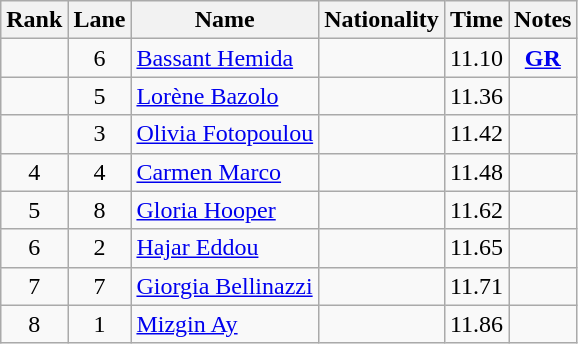<table class="wikitable sortable" style="text-align:center">
<tr>
<th>Rank</th>
<th>Lane</th>
<th>Name</th>
<th>Nationality</th>
<th>Time</th>
<th>Notes</th>
</tr>
<tr>
<td></td>
<td>6</td>
<td align=left><a href='#'>Bassant Hemida</a></td>
<td align=left></td>
<td>11.10</td>
<td><strong><a href='#'>GR</a></strong></td>
</tr>
<tr>
<td></td>
<td>5</td>
<td align=left><a href='#'>Lorène Bazolo</a></td>
<td align=left></td>
<td>11.36</td>
<td></td>
</tr>
<tr>
<td></td>
<td>3</td>
<td align=left><a href='#'>Olivia Fotopoulou</a></td>
<td align=left></td>
<td>11.42</td>
<td></td>
</tr>
<tr>
<td>4</td>
<td>4</td>
<td align=left><a href='#'>Carmen Marco</a></td>
<td align=left></td>
<td>11.48</td>
<td></td>
</tr>
<tr>
<td>5</td>
<td>8</td>
<td align=left><a href='#'>Gloria Hooper</a></td>
<td align=left></td>
<td>11.62</td>
<td></td>
</tr>
<tr>
<td>6</td>
<td>2</td>
<td align=left><a href='#'>Hajar Eddou</a></td>
<td align=left></td>
<td>11.65</td>
<td></td>
</tr>
<tr>
<td>7</td>
<td>7</td>
<td align=left><a href='#'>Giorgia Bellinazzi</a></td>
<td align=left></td>
<td>11.71</td>
<td></td>
</tr>
<tr>
<td>8</td>
<td>1</td>
<td align=left><a href='#'>Mizgin Ay</a></td>
<td align=left></td>
<td>11.86</td>
<td></td>
</tr>
</table>
